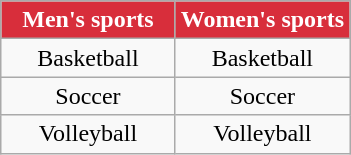<table class="wikitable floatleft" style="text-align:center">
<tr>
<th width="50%" style="background:#D82E3B;color:white;">Men's sports</th>
<th width="50%" style="background:#D82E3B;color:white;">Women's sports</th>
</tr>
<tr>
<td>Basketball</td>
<td>Basketball</td>
</tr>
<tr>
<td>Soccer</td>
<td>Soccer</td>
</tr>
<tr>
<td>Volleyball</td>
<td>Volleyball</td>
</tr>
</table>
